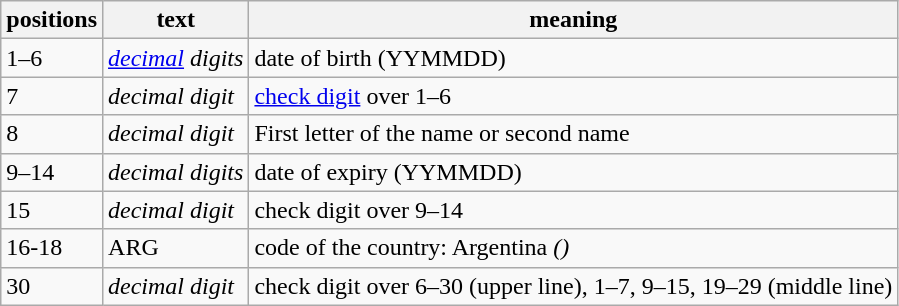<table class="wikitable">
<tr>
<th>positions</th>
<th>text</th>
<th>meaning</th>
</tr>
<tr>
<td>1–6</td>
<td><em><a href='#'>decimal</a> digits</em></td>
<td>date of birth (YYMMDD)</td>
</tr>
<tr>
<td>7</td>
<td><em>decimal digit</em></td>
<td><a href='#'>check digit</a> over 1–6</td>
</tr>
<tr>
<td>8</td>
<td><em>decimal digit</em></td>
<td>First letter of the name or second name</td>
</tr>
<tr>
<td>9–14</td>
<td><em>decimal digits</em></td>
<td>date of expiry (YYMMDD)</td>
</tr>
<tr>
<td>15</td>
<td><em>decimal digit</em></td>
<td>check digit over 9–14</td>
</tr>
<tr>
<td>16-18</td>
<td>ARG</td>
<td>code of the country: Argentina <em>()</em></td>
</tr>
<tr>
<td>30</td>
<td><em>decimal digit</em></td>
<td>check digit over 6–30 (upper line), 1–7, 9–15, 19–29 (middle line)</td>
</tr>
</table>
